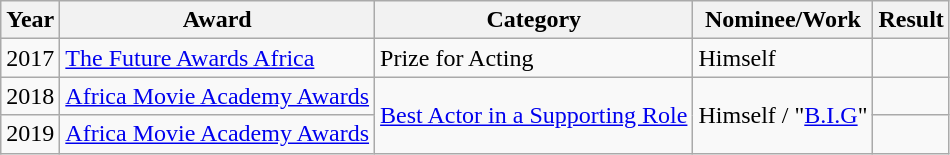<table class="wikitable">
<tr>
<th>Year</th>
<th>Award</th>
<th>Category</th>
<th>Nominee/Work</th>
<th>Result</th>
</tr>
<tr>
<td>2017</td>
<td><a href='#'>The Future Awards Africa</a></td>
<td>Prize for Acting</td>
<td>Himself</td>
<td></td>
</tr>
<tr>
<td>2018</td>
<td><a href='#'>Africa Movie Academy Awards</a></td>
<td rowspan="2"><a href='#'>Best Actor in a Supporting Role</a></td>
<td rowspan="2">Himself / "<a href='#'>B.I.G</a>"</td>
<td></td>
</tr>
<tr>
<td>2019</td>
<td><a href='#'>Africa Movie Academy Awards</a></td>
<td></td>
</tr>
</table>
